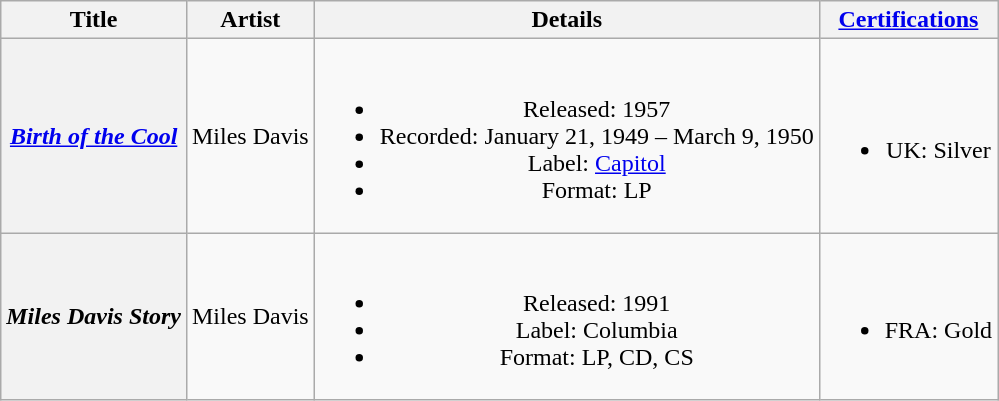<table class="wikitable plainrowheaders" style="text-align:center;">
<tr>
<th scope="col">Title</th>
<th scope="col">Artist</th>
<th scope="col">Details</th>
<th scope="col"><a href='#'>Certifications</a></th>
</tr>
<tr>
<th scope="row"><em><a href='#'>Birth of the Cool</a></em></th>
<td>Miles Davis</td>
<td><br><ul><li>Released: 1957</li><li>Recorded: January 21, 1949 – March 9, 1950</li><li>Label: <a href='#'>Capitol</a></li><li>Format: LP</li></ul></td>
<td><br><ul><li>UK: Silver</li></ul></td>
</tr>
<tr>
<th scope="row"><em>Miles Davis Story</em></th>
<td>Miles Davis</td>
<td><br><ul><li>Released: 1991</li><li>Label: Columbia</li><li>Format: LP, CD, CS</li></ul></td>
<td><br><ul><li>FRA: Gold</li></ul></td>
</tr>
</table>
